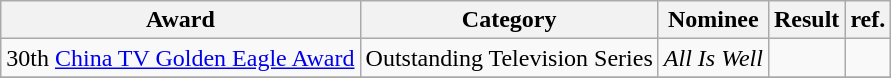<table class="wikitable">
<tr>
<th>Award</th>
<th>Category</th>
<th>Nominee</th>
<th>Result</th>
<th>ref.</th>
</tr>
<tr>
<td>30th <a href='#'>China TV Golden Eagle Award</a></td>
<td>Outstanding Television Series</td>
<td><em>All Is Well</em></td>
<td></td>
<td></td>
</tr>
<tr>
</tr>
</table>
